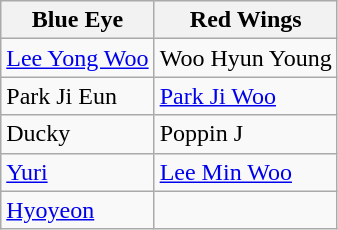<table class="wikitable">
<tr>
<th>Blue Eye</th>
<th>Red Wings</th>
</tr>
<tr>
<td><a href='#'>Lee Yong Woo</a></td>
<td>Woo Hyun Young</td>
</tr>
<tr>
<td>Park Ji Eun</td>
<td><a href='#'>Park Ji Woo</a></td>
</tr>
<tr>
<td>Ducky</td>
<td>Poppin J</td>
</tr>
<tr>
<td><a href='#'>Yuri</a></td>
<td><a href='#'>Lee Min Woo</a></td>
</tr>
<tr>
<td><a href='#'>Hyoyeon</a></td>
<td></td>
</tr>
</table>
